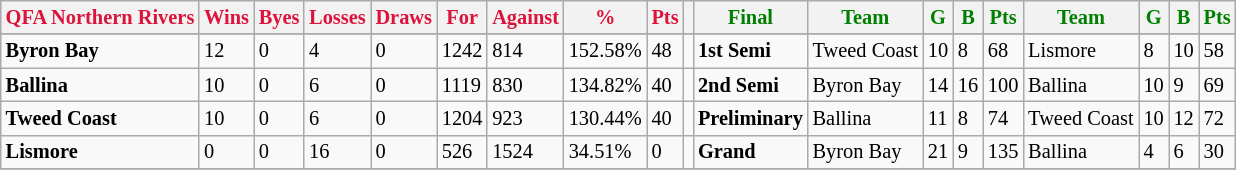<table style="font-size: 85%; text-align: left;" class="wikitable">
<tr>
<th style="color:crimson">QFA Northern Rivers</th>
<th style="color:crimson">Wins</th>
<th style="color:crimson">Byes</th>
<th style="color:crimson">Losses</th>
<th style="color:crimson">Draws</th>
<th style="color:crimson">For</th>
<th style="color:crimson">Against</th>
<th style="color:crimson">%</th>
<th style="color:crimson">Pts</th>
<th></th>
<th style="color:green">Final</th>
<th style="color:green">Team</th>
<th style="color:green">G</th>
<th style="color:green">B</th>
<th style="color:green">Pts</th>
<th style="color:green">Team</th>
<th style="color:green">G</th>
<th style="color:green">B</th>
<th style="color:green">Pts</th>
</tr>
<tr>
</tr>
<tr>
</tr>
<tr>
<td><strong>	Byron Bay	</strong></td>
<td>12</td>
<td>0</td>
<td>4</td>
<td>0</td>
<td>1242</td>
<td>814</td>
<td>152.58%</td>
<td>48</td>
<td></td>
<td><strong>1st Semi</strong></td>
<td>Tweed Coast</td>
<td>10</td>
<td>8</td>
<td>68</td>
<td>Lismore</td>
<td>8</td>
<td>10</td>
<td>58</td>
</tr>
<tr>
<td><strong>	Ballina	</strong></td>
<td>10</td>
<td>0</td>
<td>6</td>
<td>0</td>
<td>1119</td>
<td>830</td>
<td>134.82%</td>
<td>40</td>
<td></td>
<td><strong>2nd Semi</strong></td>
<td>Byron Bay</td>
<td>14</td>
<td>16</td>
<td>100</td>
<td>Ballina</td>
<td>10</td>
<td>9</td>
<td>69</td>
</tr>
<tr>
<td><strong>	Tweed Coast	</strong></td>
<td>10</td>
<td>0</td>
<td>6</td>
<td>0</td>
<td>1204</td>
<td>923</td>
<td>130.44%</td>
<td>40</td>
<td></td>
<td><strong>Preliminary</strong></td>
<td>Ballina</td>
<td>11</td>
<td>8</td>
<td>74</td>
<td>Tweed Coast</td>
<td>10</td>
<td>12</td>
<td>72</td>
</tr>
<tr>
<td><strong>	Lismore	</strong></td>
<td>0</td>
<td>0</td>
<td>16</td>
<td>0</td>
<td>526</td>
<td>1524</td>
<td>34.51%</td>
<td>0</td>
<td></td>
<td><strong>Grand</strong></td>
<td>Byron Bay</td>
<td>21</td>
<td>9</td>
<td>135</td>
<td>Ballina</td>
<td>4</td>
<td>6</td>
<td>30</td>
</tr>
<tr>
</tr>
</table>
